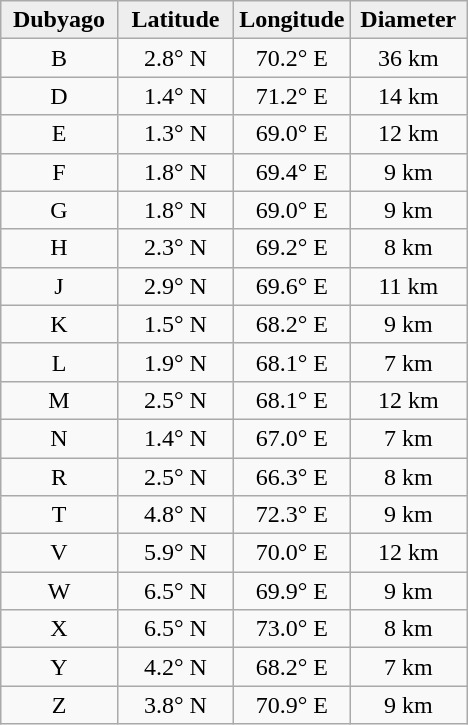<table class="wikitable">
<tr>
<th width="25%" style="background:#eeeeee;">Dubyago</th>
<th width="25%" style="background:#eeeeee;">Latitude</th>
<th width="25%" style="background:#eeeeee;">Longitude</th>
<th width="25%" style="background:#eeeeee;">Diameter</th>
</tr>
<tr>
<td align="center">B</td>
<td align="center">2.8° N</td>
<td align="center">70.2° E</td>
<td align="center">36 km</td>
</tr>
<tr>
<td align="center">D</td>
<td align="center">1.4° N</td>
<td align="center">71.2° E</td>
<td align="center">14 km</td>
</tr>
<tr>
<td align="center">E</td>
<td align="center">1.3° N</td>
<td align="center">69.0° E</td>
<td align="center">12 km</td>
</tr>
<tr>
<td align="center">F</td>
<td align="center">1.8° N</td>
<td align="center">69.4° E</td>
<td align="center">9 km</td>
</tr>
<tr>
<td align="center">G</td>
<td align="center">1.8° N</td>
<td align="center">69.0° E</td>
<td align="center">9 km</td>
</tr>
<tr>
<td align="center">H</td>
<td align="center">2.3° N</td>
<td align="center">69.2° E</td>
<td align="center">8 km</td>
</tr>
<tr>
<td align="center">J</td>
<td align="center">2.9° N</td>
<td align="center">69.6° E</td>
<td align="center">11 km</td>
</tr>
<tr>
<td align="center">K</td>
<td align="center">1.5° N</td>
<td align="center">68.2° E</td>
<td align="center">9 km</td>
</tr>
<tr>
<td align="center">L</td>
<td align="center">1.9° N</td>
<td align="center">68.1° E</td>
<td align="center">7 km</td>
</tr>
<tr>
<td align="center">M</td>
<td align="center">2.5° N</td>
<td align="center">68.1° E</td>
<td align="center">12 km</td>
</tr>
<tr>
<td align="center">N</td>
<td align="center">1.4° N</td>
<td align="center">67.0° E</td>
<td align="center">7 km</td>
</tr>
<tr>
<td align="center">R</td>
<td align="center">2.5° N</td>
<td align="center">66.3° E</td>
<td align="center">8 km</td>
</tr>
<tr>
<td align="center">T</td>
<td align="center">4.8° N</td>
<td align="center">72.3° E</td>
<td align="center">9 km</td>
</tr>
<tr>
<td align="center">V</td>
<td align="center">5.9° N</td>
<td align="center">70.0° E</td>
<td align="center">12 km</td>
</tr>
<tr>
<td align="center">W</td>
<td align="center">6.5° N</td>
<td align="center">69.9° E</td>
<td align="center">9 km</td>
</tr>
<tr>
<td align="center">X</td>
<td align="center">6.5° N</td>
<td align="center">73.0° E</td>
<td align="center">8 km</td>
</tr>
<tr>
<td align="center">Y</td>
<td align="center">4.2° N</td>
<td align="center">68.2° E</td>
<td align="center">7 km</td>
</tr>
<tr>
<td align="center">Z</td>
<td align="center">3.8° N</td>
<td align="center">70.9° E</td>
<td align="center">9 km</td>
</tr>
</table>
